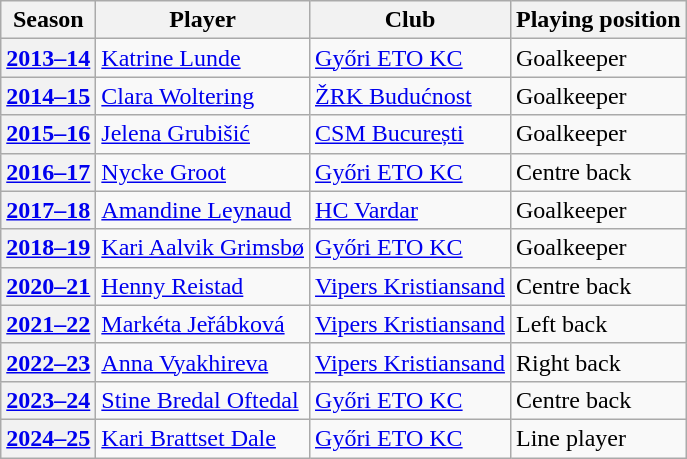<table class="wikitable">
<tr>
<th>Season</th>
<th>Player</th>
<th>Club</th>
<th>Playing position</th>
</tr>
<tr>
<th><a href='#'>2013–14</a></th>
<td> <a href='#'>Katrine Lunde</a></td>
<td> <a href='#'>Győri ETO KC</a></td>
<td>Goalkeeper</td>
</tr>
<tr>
<th rowspan="1"><a href='#'>2014–15</a></th>
<td> <a href='#'>Clara Woltering</a></td>
<td> <a href='#'>ŽRK Budućnost</a></td>
<td>Goalkeeper</td>
</tr>
<tr>
<th><a href='#'>2015–16</a></th>
<td> <a href='#'>Jelena Grubišić</a></td>
<td> <a href='#'>CSM București</a></td>
<td>Goalkeeper</td>
</tr>
<tr>
<th><a href='#'>2016–17</a></th>
<td> <a href='#'>Nycke Groot</a></td>
<td> <a href='#'>Győri ETO KC</a></td>
<td>Centre back</td>
</tr>
<tr>
<th><a href='#'>2017–18</a></th>
<td> <a href='#'>Amandine Leynaud</a></td>
<td> <a href='#'>HC Vardar</a></td>
<td>Goalkeeper</td>
</tr>
<tr>
<th><a href='#'>2018–19</a></th>
<td> <a href='#'>Kari Aalvik Grimsbø</a></td>
<td> <a href='#'>Győri ETO KC</a></td>
<td>Goalkeeper</td>
</tr>
<tr>
<th><a href='#'>2020–21</a></th>
<td> <a href='#'>Henny Reistad</a></td>
<td> <a href='#'>Vipers Kristiansand</a></td>
<td>Centre back</td>
</tr>
<tr>
<th><a href='#'>2021–22</a></th>
<td> <a href='#'>Markéta Jeřábková</a></td>
<td> <a href='#'>Vipers Kristiansand</a></td>
<td>Left back</td>
</tr>
<tr>
<th><a href='#'>2022–23</a></th>
<td> <a href='#'>Anna Vyakhireva</a></td>
<td> <a href='#'>Vipers Kristiansand</a></td>
<td>Right back</td>
</tr>
<tr>
<th><a href='#'>2023–24</a></th>
<td> <a href='#'>Stine Bredal Oftedal</a></td>
<td> <a href='#'>Győri ETO KC</a></td>
<td>Centre back</td>
</tr>
<tr>
<th><a href='#'>2024–25</a></th>
<td> <a href='#'>Kari Brattset Dale</a></td>
<td> <a href='#'>Győri ETO KC</a></td>
<td>Line player</td>
</tr>
</table>
